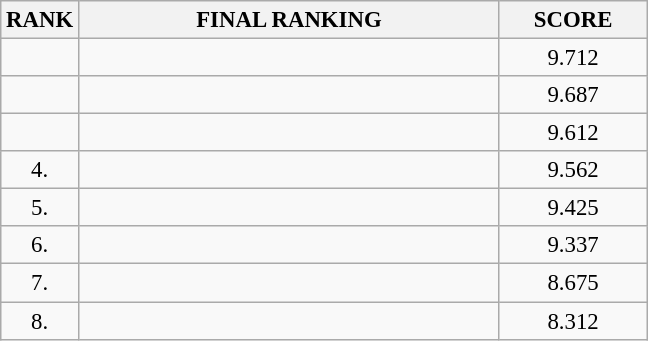<table class="wikitable" style="font-size:95%;">
<tr>
<th>RANK</th>
<th align="left" style="width: 18em">FINAL RANKING</th>
<th align="center" style="width: 6em">SCORE</th>
</tr>
<tr>
<td align="center"></td>
<td></td>
<td align="center">9.712</td>
</tr>
<tr>
<td align="center"></td>
<td></td>
<td align="center">9.687</td>
</tr>
<tr>
<td align="center"></td>
<td></td>
<td align="center">9.612</td>
</tr>
<tr>
<td align="center">4.</td>
<td></td>
<td align="center">9.562</td>
</tr>
<tr>
<td align="center">5.</td>
<td></td>
<td align="center">9.425</td>
</tr>
<tr>
<td align="center">6.</td>
<td></td>
<td align="center">9.337</td>
</tr>
<tr>
<td align="center">7.</td>
<td></td>
<td align="center">8.675</td>
</tr>
<tr>
<td align="center">8.</td>
<td></td>
<td align="center">8.312</td>
</tr>
</table>
